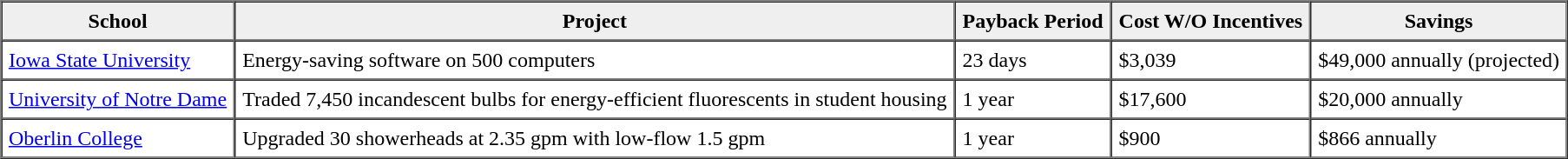<table border="1" cellpadding="5" cellspacing="0" align="center">
<tr>
<th scope="col" style="background:#efefef;">School</th>
<th scope="col" style="background:#efefef;">Project</th>
<th scope="col" style="background:#efefef;">Payback Period</th>
<th scope="col" style="background:#efefef;">Cost W/O Incentives</th>
<th scope="col" style="background:#efefef;">Savings</th>
</tr>
<tr>
<td><a href='#'>Iowa State University</a></td>
<td>Energy-saving software on 500 computers</td>
<td>23 days</td>
<td>$3,039</td>
<td>$49,000 annually (projected)</td>
</tr>
<tr>
<td><a href='#'>University of Notre Dame</a></td>
<td>Traded 7,450 incandescent bulbs for energy-efficient fluorescents in student housing</td>
<td>1 year</td>
<td>$17,600</td>
<td>$20,000 annually</td>
</tr>
<tr>
<td><a href='#'>Oberlin College</a></td>
<td>Upgraded 30 showerheads at 2.35 gpm with low-flow 1.5 gpm</td>
<td>1 year</td>
<td>$900</td>
<td>$866 annually</td>
</tr>
</table>
